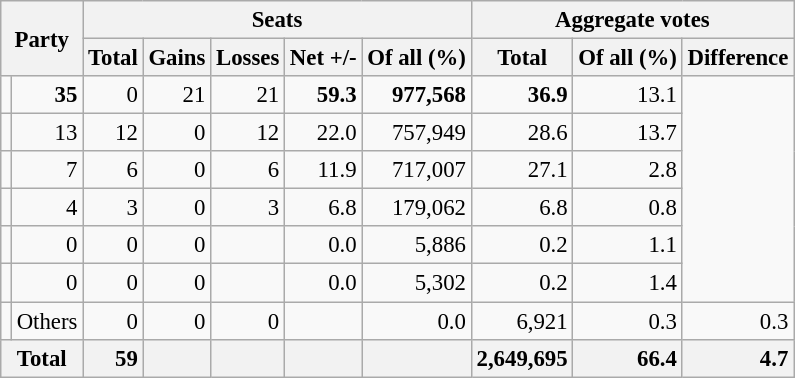<table class="wikitable sortable" style="text-align:right; font-size:95%;">
<tr>
<th colspan="2" rowspan="2">Party</th>
<th colspan="5">Seats</th>
<th colspan="3">Aggregate votes</th>
</tr>
<tr>
<th>Total</th>
<th>Gains</th>
<th>Losses</th>
<th>Net +/-</th>
<th>Of all (%)</th>
<th>Total</th>
<th>Of all (%)</th>
<th>Difference</th>
</tr>
<tr>
<td></td>
<td><strong>35</strong></td>
<td>0</td>
<td>21</td>
<td>21</td>
<td><strong>59.3</strong></td>
<td><strong>977,568</strong></td>
<td><strong>36.9</strong></td>
<td>13.1</td>
</tr>
<tr>
<td></td>
<td>13</td>
<td>12</td>
<td>0</td>
<td>12</td>
<td>22.0</td>
<td>757,949</td>
<td>28.6</td>
<td>13.7</td>
</tr>
<tr>
<td></td>
<td>7</td>
<td>6</td>
<td>0</td>
<td>6</td>
<td>11.9</td>
<td>717,007</td>
<td>27.1</td>
<td>2.8</td>
</tr>
<tr>
<td></td>
<td>4</td>
<td>3</td>
<td>0</td>
<td>3</td>
<td>6.8</td>
<td>179,062</td>
<td>6.8</td>
<td>0.8</td>
</tr>
<tr>
<td></td>
<td>0</td>
<td>0</td>
<td>0</td>
<td></td>
<td>0.0</td>
<td>5,886</td>
<td>0.2</td>
<td>1.1</td>
</tr>
<tr>
<td></td>
<td>0</td>
<td>0</td>
<td>0</td>
<td></td>
<td>0.0</td>
<td>5,302</td>
<td>0.2</td>
<td>1.4</td>
</tr>
<tr>
<td></td>
<td align=left>Others</td>
<td>0</td>
<td>0</td>
<td>0</td>
<td></td>
<td>0.0</td>
<td>6,921</td>
<td>0.3</td>
<td>0.3</td>
</tr>
<tr class="sortbottom">
<th colspan="2" style="background:#f2f2f2"><strong>Total</strong></th>
<td style="background:#f2f2f2;"><strong>59</strong></td>
<td style="background:#f2f2f2;"></td>
<td style="background:#f2f2f2;"></td>
<td style="background:#f2f2f2;"></td>
<td style="background:#f2f2f2;"></td>
<td style="background:#f2f2f2;"><strong>2,649,695</strong></td>
<td style="background:#f2f2f2;"><strong>66.4</strong></td>
<td style="background:#f2f2f2;"><strong>4.7</strong></td>
</tr>
</table>
